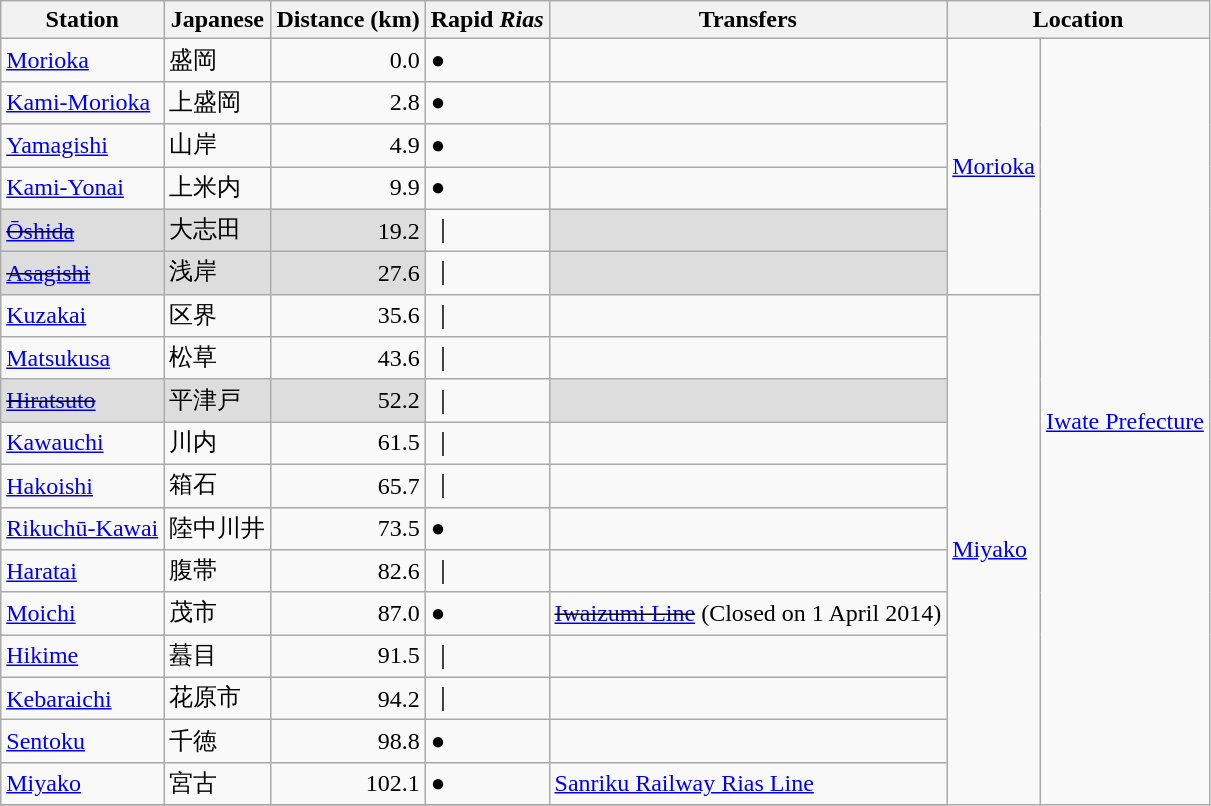<table class=wikitable>
<tr>
<th>Station</th>
<th>Japanese</th>
<th>Distance (km)</th>
<th>Rapid <em>Rias</em></th>
<th>Transfers</th>
<th colspan=2 style="border-bottom:3px brown;">Location</th>
</tr>
<tr>
<td><a href='#'>Morioka</a></td>
<td>盛岡</td>
<td align=right>0.0</td>
<td>●</td>
<td></td>
<td rowspan=6><a href='#'>Morioka</a></td>
<td rowspan=30><a href='#'>Iwate Prefecture</a></td>
</tr>
<tr>
<td><a href='#'>Kami-Morioka</a></td>
<td>上盛岡</td>
<td align=right>2.8</td>
<td>●</td>
<td></td>
</tr>
<tr>
<td><a href='#'>Yamagishi</a></td>
<td>山岸</td>
<td align=right>4.9</td>
<td>●</td>
<td></td>
</tr>
<tr>
<td><a href='#'>Kami-Yonai</a></td>
<td>上米内</td>
<td align=right>9.9</td>
<td>●</td>
<td></td>
</tr>
<tr>
<td style="background: #DDDDDD"><s><a href='#'>Ōshida</a></s></td>
<td style="background: #DDDDDD">大志田</td>
<td style="background: #DDDDDD" align=right>19.2</td>
<td>｜</td>
<td style="background: #DDDDDD"></td>
</tr>
<tr>
<td style="background: #DDDDDD"><s><a href='#'>Asagishi</a></s></td>
<td style="background: #DDDDDD">浅岸</td>
<td style="background: #DDDDDD" align=right>27.6</td>
<td>｜</td>
<td style="background: #DDDDDD"></td>
</tr>
<tr>
<td><a href='#'>Kuzakai</a></td>
<td>区界</td>
<td align=right>35.6</td>
<td>｜</td>
<td></td>
<td rowspan=14><a href='#'>Miyako</a></td>
</tr>
<tr>
<td><a href='#'>Matsukusa</a></td>
<td>松草</td>
<td align=right>43.6</td>
<td>｜</td>
<td></td>
</tr>
<tr>
<td style="background: #DDDDDD"><s><a href='#'>Hiratsuto</a></s></td>
<td style="background: #DDDDDD">平津戸</td>
<td style="background: #DDDDDD" align=right>52.2</td>
<td>｜</td>
<td style="background: #DDDDDD"></td>
</tr>
<tr>
<td><a href='#'>Kawauchi</a></td>
<td>川内</td>
<td align=right>61.5</td>
<td>｜</td>
<td></td>
</tr>
<tr>
<td><a href='#'>Hakoishi</a></td>
<td>箱石</td>
<td align=right>65.7</td>
<td>｜</td>
<td></td>
</tr>
<tr>
<td><a href='#'>Rikuchū-Kawai</a></td>
<td>陸中川井</td>
<td align=right>73.5</td>
<td>●</td>
<td></td>
</tr>
<tr>
<td><a href='#'>Haratai</a></td>
<td>腹帯</td>
<td align=right>82.6</td>
<td>｜</td>
<td></td>
</tr>
<tr>
<td><a href='#'>Moichi</a></td>
<td>茂市</td>
<td align=right>87.0</td>
<td>●</td>
<td><s><a href='#'>Iwaizumi Line</a></s> (Closed on 1 April 2014)</td>
</tr>
<tr>
<td><a href='#'>Hikime</a></td>
<td>蟇目</td>
<td align=right>91.5</td>
<td>｜</td>
<td></td>
</tr>
<tr>
<td><a href='#'>Kebaraichi</a></td>
<td>花原市</td>
<td align=right>94.2</td>
<td>｜</td>
<td></td>
</tr>
<tr>
<td><a href='#'>Sentoku</a></td>
<td>千徳</td>
<td align=right>98.8</td>
<td>●</td>
<td></td>
</tr>
<tr>
<td><a href='#'>Miyako</a></td>
<td>宮古</td>
<td align=right>102.1</td>
<td>●</td>
<td><a href='#'>Sanriku Railway Rias Line</a></td>
</tr>
<tr>
</tr>
</table>
